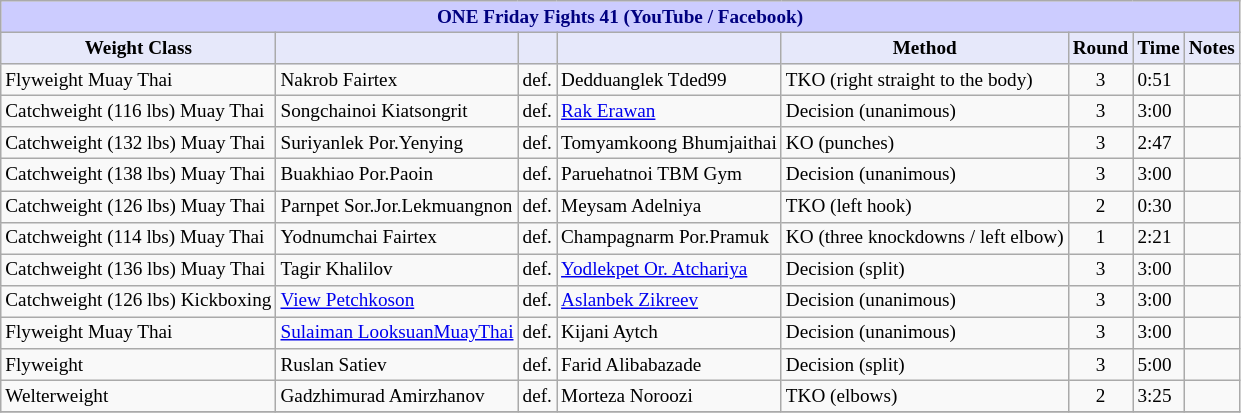<table class="wikitable" style="font-size: 80%;">
<tr>
<th colspan="8" style="background-color: #ccf; color: #000080; text-align: center;"><strong>ONE Friday Fights 41 (YouTube / Facebook)</strong></th>
</tr>
<tr>
<th colspan="1" style="background-color: #E6E8FA; color: #000000; text-align: center;">Weight Class</th>
<th colspan="1" style="background-color: #E6E8FA; color: #000000; text-align: center;"></th>
<th colspan="1" style="background-color: #E6E8FA; color: #000000; text-align: center;"></th>
<th colspan="1" style="background-color: #E6E8FA; color: #000000; text-align: center;"></th>
<th colspan="1" style="background-color: #E6E8FA; color: #000000; text-align: center;">Method</th>
<th colspan="1" style="background-color: #E6E8FA; color: #000000; text-align: center;">Round</th>
<th colspan="1" style="background-color: #E6E8FA; color: #000000; text-align: center;">Time</th>
<th colspan="1" style="background-color: #E6E8FA; color: #000000; text-align: center;">Notes</th>
</tr>
<tr>
<td>Flyweight Muay Thai</td>
<td> Nakrob Fairtex</td>
<td>def.</td>
<td> Dedduanglek Tded99</td>
<td>TKO (right straight to the body)</td>
<td align=center>3</td>
<td>0:51</td>
<td></td>
</tr>
<tr>
<td>Catchweight (116 lbs) Muay Thai</td>
<td> Songchainoi Kiatsongrit</td>
<td>def.</td>
<td> <a href='#'>Rak Erawan</a></td>
<td>Decision (unanimous)</td>
<td align=center>3</td>
<td>3:00</td>
<td></td>
</tr>
<tr>
<td>Catchweight (132 lbs) Muay Thai</td>
<td> Suriyanlek Por.Yenying</td>
<td>def.</td>
<td> Tomyamkoong Bhumjaithai</td>
<td>KO (punches)</td>
<td align=center>3</td>
<td>2:47</td>
<td></td>
</tr>
<tr>
<td>Catchweight (138 lbs) Muay Thai</td>
<td> Buakhiao Por.Paoin</td>
<td>def.</td>
<td> Paruehatnoi TBM Gym</td>
<td>Decision (unanimous)</td>
<td align=center>3</td>
<td>3:00</td>
<td></td>
</tr>
<tr>
<td>Catchweight (126 lbs) Muay Thai</td>
<td> Parnpet Sor.Jor.Lekmuangnon</td>
<td>def.</td>
<td> Meysam Adelniya</td>
<td>TKO (left hook)</td>
<td align=center>2</td>
<td>0:30</td>
<td></td>
</tr>
<tr>
<td>Catchweight (114 lbs) Muay Thai</td>
<td> Yodnumchai Fairtex</td>
<td>def.</td>
<td> Champagnarm Por.Pramuk</td>
<td>KO (three knockdowns / left elbow)</td>
<td align=center>1</td>
<td>2:21</td>
<td></td>
</tr>
<tr>
<td>Catchweight (136 lbs) Muay Thai</td>
<td> Tagir Khalilov</td>
<td>def.</td>
<td> <a href='#'>Yodlekpet Or. Atchariya</a></td>
<td>Decision (split)</td>
<td align=center>3</td>
<td>3:00</td>
<td></td>
</tr>
<tr>
<td>Catchweight (126 lbs) Kickboxing</td>
<td> <a href='#'>View Petchkoson</a></td>
<td>def.</td>
<td> <a href='#'>Aslanbek Zikreev</a></td>
<td>Decision (unanimous)</td>
<td align=center>3</td>
<td>3:00</td>
<td></td>
</tr>
<tr>
<td>Flyweight Muay Thai</td>
<td> <a href='#'>Sulaiman LooksuanMuayThai</a></td>
<td>def.</td>
<td> Kijani Aytch</td>
<td>Decision (unanimous)</td>
<td align=center>3</td>
<td>3:00</td>
<td></td>
</tr>
<tr>
<td>Flyweight</td>
<td> Ruslan Satiev</td>
<td>def.</td>
<td> Farid Alibabazade</td>
<td>Decision (split)</td>
<td align=center>3</td>
<td>5:00</td>
<td></td>
</tr>
<tr>
<td>Welterweight</td>
<td> Gadzhimurad Amirzhanov</td>
<td>def.</td>
<td> Morteza Noroozi</td>
<td>TKO (elbows)</td>
<td align=center>2</td>
<td>3:25</td>
<td></td>
</tr>
<tr>
</tr>
</table>
